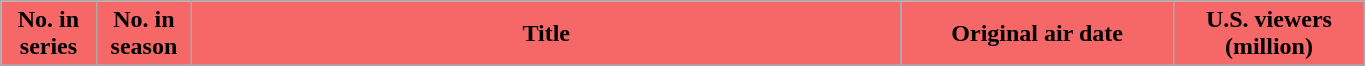<table class="wikitable plainrowheaders" style="width:72%;">
<tr>
<th scope="col" style="background-color: #F66767; color: #000000;" width=7%>No. in<br>series</th>
<th scope="col" style="background-color: #F66767; color: #000000;" width=7%>No. in<br>season</th>
<th scope="col" style="background-color: #F66767; color: #000000;">Title</th>
<th scope="col" style="background-color: #F66767; color: #000000;" width=20%>Original air date</th>
<th scope="col" style="background-color: #F66767; color: #000000;" width=14%>U.S. viewers<br>(million)</th>
</tr>
<tr>
</tr>
</table>
